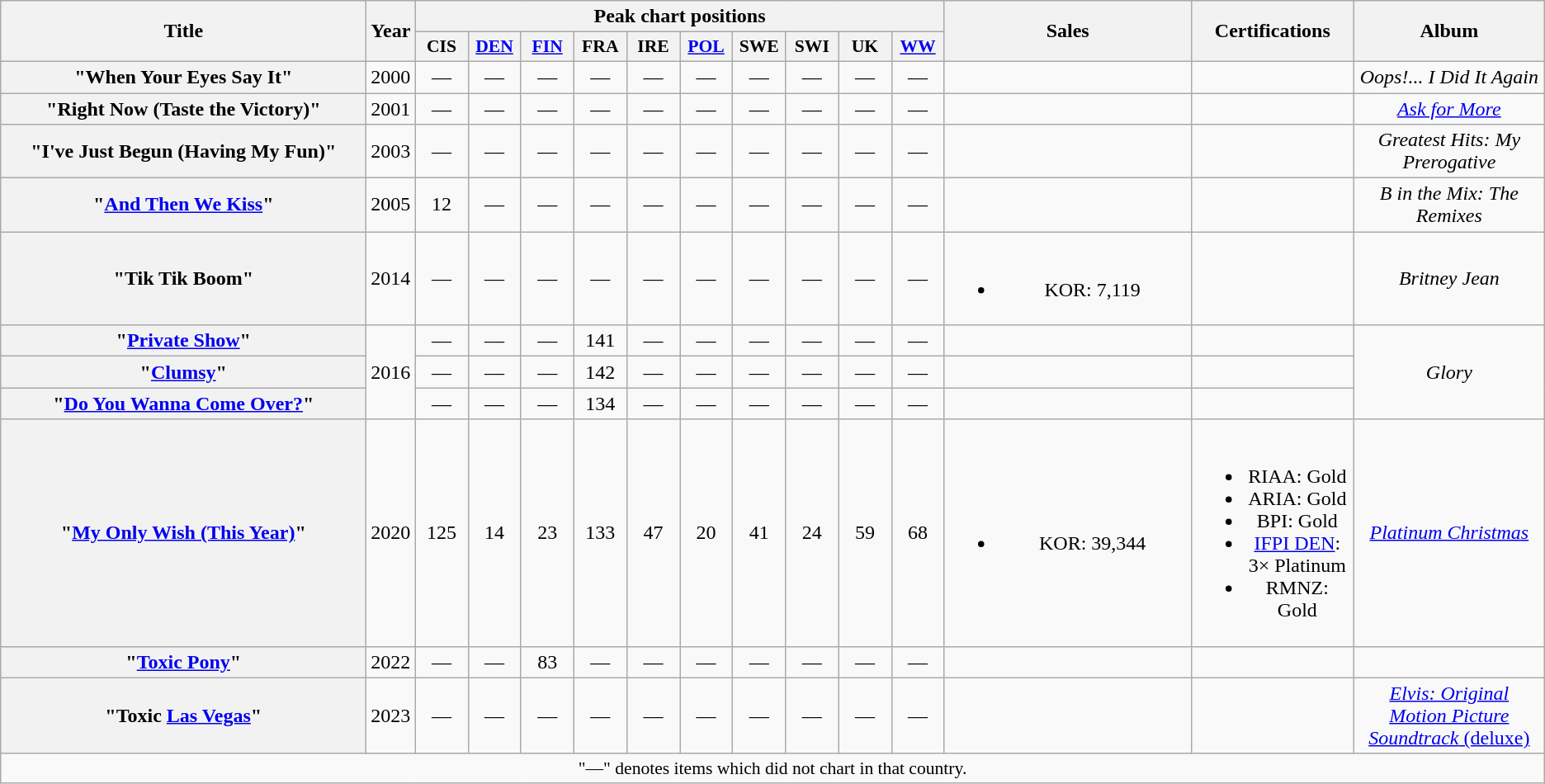<table class="wikitable plainrowheaders" style="text-align:center;">
<tr>
<th scope="col" rowspan="2" style="width:18em;">Title</th>
<th scope="col" rowspan="2">Year</th>
<th scope="col" colspan="10">Peak chart positions</th>
<th scope="col" rowspan="2" style="width:12em;">Sales</th>
<th scope="col" rowspan="2">Certifications</th>
<th scope="col" rowspan="2">Album</th>
</tr>
<tr>
<th scope="col" style="width:2.5em;font-size:90%;">CIS<br></th>
<th scope="col" style="width:2.5em;font-size:90%;"><a href='#'>DEN</a><br></th>
<th scope="col" style="width:2.5em;font-size:90%;"><a href='#'>FIN</a><br></th>
<th scope="col" style="width:2.5em;font-size:90%;">FRA<br></th>
<th scope="col" style="width:2.5em;font-size:90%;">IRE<br></th>
<th scope="col" style="width:2.5em;font-size:90%;"><a href='#'>POL</a><br></th>
<th scope="col" style="width:2.5em;font-size:90%;">SWE<br></th>
<th scope="col" style="width:2.5em;font-size:90%;">SWI<br></th>
<th scope="col" style="width:2.5em;font-size:90%;">UK<br></th>
<th scope="col" style="width:2.5em;font-size:90%;"><a href='#'>WW</a><br></th>
</tr>
<tr>
<th scope="row">"When Your Eyes Say It"</th>
<td>2000</td>
<td>—</td>
<td>—</td>
<td>—</td>
<td>—</td>
<td>—</td>
<td>—</td>
<td>—</td>
<td>—</td>
<td>—</td>
<td>—</td>
<td></td>
<td></td>
<td><em>Oops!... I Did It Again</em></td>
</tr>
<tr>
<th scope="row">"Right Now (Taste the Victory)"</th>
<td>2001</td>
<td>—</td>
<td>—</td>
<td>—</td>
<td>—</td>
<td>—</td>
<td>—</td>
<td>—</td>
<td>—</td>
<td>—</td>
<td>—</td>
<td></td>
<td></td>
<td><em><a href='#'>Ask for More</a></em></td>
</tr>
<tr>
<th scope="row">"I've Just Begun (Having My Fun)"</th>
<td>2003</td>
<td>—</td>
<td>—</td>
<td>—</td>
<td>—</td>
<td>—</td>
<td>—</td>
<td>—</td>
<td>—</td>
<td>—</td>
<td>—</td>
<td></td>
<td></td>
<td><em>Greatest Hits: My Prerogative</em></td>
</tr>
<tr>
<th scope="row">"<a href='#'>And Then We Kiss</a>"</th>
<td>2005</td>
<td>12</td>
<td>—</td>
<td>—</td>
<td>—</td>
<td>—</td>
<td>—</td>
<td>—</td>
<td>—</td>
<td>—</td>
<td>—</td>
<td></td>
<td></td>
<td><em>B in the Mix: The Remixes</em></td>
</tr>
<tr>
<th scope="row">"Tik Tik Boom"<br></th>
<td>2014</td>
<td>—</td>
<td>—</td>
<td>—</td>
<td>—</td>
<td>—</td>
<td>—</td>
<td>—</td>
<td>—</td>
<td>—</td>
<td>—</td>
<td><br><ul><li>KOR: 7,119</li></ul></td>
<td></td>
<td><em>Britney Jean</em></td>
</tr>
<tr>
<th scope="row">"<a href='#'>Private Show</a>"</th>
<td rowspan="3">2016</td>
<td>—</td>
<td>—</td>
<td>—</td>
<td>141</td>
<td>—</td>
<td>—</td>
<td>—</td>
<td>—</td>
<td>—</td>
<td>—</td>
<td></td>
<td></td>
<td rowspan="3"><em>Glory</em></td>
</tr>
<tr>
<th scope="row">"<a href='#'>Clumsy</a>"</th>
<td>—</td>
<td>—</td>
<td>—</td>
<td>142</td>
<td>—</td>
<td>—</td>
<td>—</td>
<td>—</td>
<td>—</td>
<td>—</td>
<td></td>
<td></td>
</tr>
<tr>
<th scope="row">"<a href='#'>Do You Wanna Come Over?</a>"</th>
<td>—</td>
<td>—</td>
<td>—</td>
<td>134</td>
<td>—</td>
<td>—</td>
<td>—</td>
<td>—</td>
<td>—</td>
<td>—</td>
<td></td>
<td></td>
</tr>
<tr>
<th scope="row">"<a href='#'>My Only Wish (This Year)</a>"</th>
<td>2020</td>
<td>125</td>
<td>14</td>
<td>23</td>
<td>133</td>
<td>47</td>
<td>20</td>
<td>41</td>
<td>24</td>
<td>59</td>
<td>68</td>
<td><br><ul><li>KOR: 39,344</li></ul></td>
<td><br><ul><li>RIAA: Gold</li><li>ARIA: Gold</li><li>BPI: Gold</li><li><a href='#'>IFPI DEN</a>: 3× Platinum</li><li>RMNZ: Gold</li></ul></td>
<td><em><a href='#'>Platinum Christmas</a></em></td>
</tr>
<tr>
<th scope="row">"<a href='#'>Toxic Pony</a>"<br></th>
<td>2022</td>
<td>—</td>
<td>—</td>
<td>83</td>
<td>—</td>
<td>—</td>
<td>—</td>
<td>—</td>
<td>—</td>
<td>—</td>
<td>—</td>
<td></td>
<td></td>
<td></td>
</tr>
<tr>
<th scope="row">"Toxic <a href='#'>Las Vegas</a>" <br></th>
<td>2023</td>
<td>—</td>
<td>—</td>
<td>—</td>
<td>—</td>
<td>—</td>
<td>—</td>
<td>—</td>
<td>—</td>
<td>—</td>
<td>—</td>
<td></td>
<td></td>
<td><a href='#'><em>Elvis: Original Motion Picture Soundtrack</em> (deluxe)</a></td>
</tr>
<tr>
<td colspan="15" style="font-size:90%">"—" denotes items which did not chart in that country.</td>
</tr>
</table>
